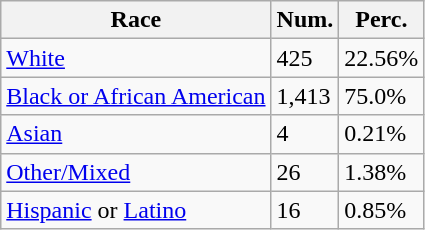<table class="wikitable">
<tr>
<th>Race</th>
<th>Num.</th>
<th>Perc.</th>
</tr>
<tr>
<td><a href='#'>White</a></td>
<td>425</td>
<td>22.56%</td>
</tr>
<tr>
<td><a href='#'>Black or African American</a></td>
<td>1,413</td>
<td>75.0%</td>
</tr>
<tr>
<td><a href='#'>Asian</a></td>
<td>4</td>
<td>0.21%</td>
</tr>
<tr>
<td><a href='#'>Other/Mixed</a></td>
<td>26</td>
<td>1.38%</td>
</tr>
<tr>
<td><a href='#'>Hispanic</a> or <a href='#'>Latino</a></td>
<td>16</td>
<td>0.85%</td>
</tr>
</table>
